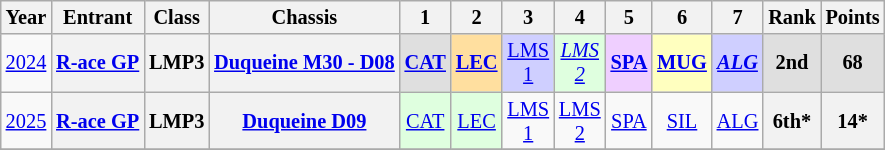<table class="wikitable" style="text-align:center; font-size:85%">
<tr>
<th>Year</th>
<th>Entrant</th>
<th>Class</th>
<th>Chassis</th>
<th>1</th>
<th>2</th>
<th>3</th>
<th>4</th>
<th>5</th>
<th>6</th>
<th>7</th>
<th>Rank</th>
<th>Points</th>
</tr>
<tr>
<td><a href='#'>2024</a></td>
<th nowrap><a href='#'>R-ace GP</a></th>
<th>LMP3</th>
<th nowrap><a href='#'>Duqueine M30 - D08</a></th>
<td style="background:#DFDFDF;"><strong><a href='#'>CAT</a></strong><br></td>
<td style="background:#FFDF9F;"><strong><a href='#'>LEC</a></strong><br></td>
<td style="background:#CFCFFF;"><a href='#'>LMS<br>1</a><br></td>
<td style="background:#DFFFDF;"><em><a href='#'>LMS<br>2</a></em><br></td>
<td style="background:#EFCFFF;"><strong><a href='#'>SPA</a></strong><br></td>
<td style="background:#FFFFBF;"><strong><a href='#'>MUG</a></strong><br></td>
<td style="background:#CFCFFF;"><strong><em><a href='#'>ALG</a></em></strong><br></td>
<th style="background:#DFDFDF;">2nd</th>
<th style="background:#DFDFDF;">68</th>
</tr>
<tr>
<td><a href='#'>2025</a></td>
<th nowrap><a href='#'>R-ace GP</a></th>
<th>LMP3</th>
<th nowrap><a href='#'>Duqueine D09</a></th>
<td style="background:#DFFFDF;"><a href='#'>CAT</a><br></td>
<td style="background:#DFFFDF;"><a href='#'>LEC</a><br></td>
<td><a href='#'>LMS<br>1</a></td>
<td><a href='#'>LMS<br>2</a></td>
<td><a href='#'>SPA</a></td>
<td><a href='#'>SIL</a></td>
<td><a href='#'>ALG</a></td>
<th>6th*</th>
<th>14*</th>
</tr>
<tr>
</tr>
</table>
